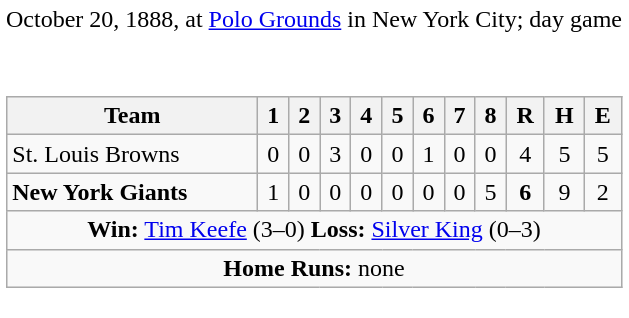<table cellpadding="4" cellspacing="0" style="margin: 1em 1em 1em 0; background: #FFF;">
<tr>
<td align=left>October 20, 1888, at <a href='#'>Polo Grounds</a> in New York City; day game</td>
</tr>
<tr>
<td colspan=2><br><table class="wikitable"  style="width:100%; background:#f2f2f2;">
<tr>
<th align=left>Team</th>
<th>1</th>
<th>2</th>
<th>3</th>
<th>4</th>
<th>5</th>
<th>6</th>
<th>7</th>
<th>8</th>
<th>R</th>
<th>H</th>
<th>E</th>
</tr>
<tr style="text-align:center; background:#f9f9f9;">
<td align=left>St. Louis Browns</td>
<td>0</td>
<td>0</td>
<td>3</td>
<td>0</td>
<td>0</td>
<td>1</td>
<td>0</td>
<td>0</td>
<td>4</td>
<td>5</td>
<td>5</td>
</tr>
<tr style="text-align:center; background:#f9f9f9;">
<td align=left><strong>New York Giants</strong></td>
<td>1</td>
<td>0</td>
<td>0</td>
<td>0</td>
<td>0</td>
<td>0</td>
<td>0</td>
<td>5</td>
<td><strong>6</strong></td>
<td>9</td>
<td>2</td>
</tr>
<tr style="text-align:center; background:#f9f9f9;">
<td colspan=12><strong>Win:</strong> <a href='#'>Tim Keefe</a> (3–0) <strong>Loss:</strong> <a href='#'>Silver King</a> (0–3)</td>
</tr>
<tr style="text-align:center; background:#f9f9f9;">
<td colspan=12><strong>Home Runs:</strong> none</td>
</tr>
</table>
</td>
</tr>
</table>
